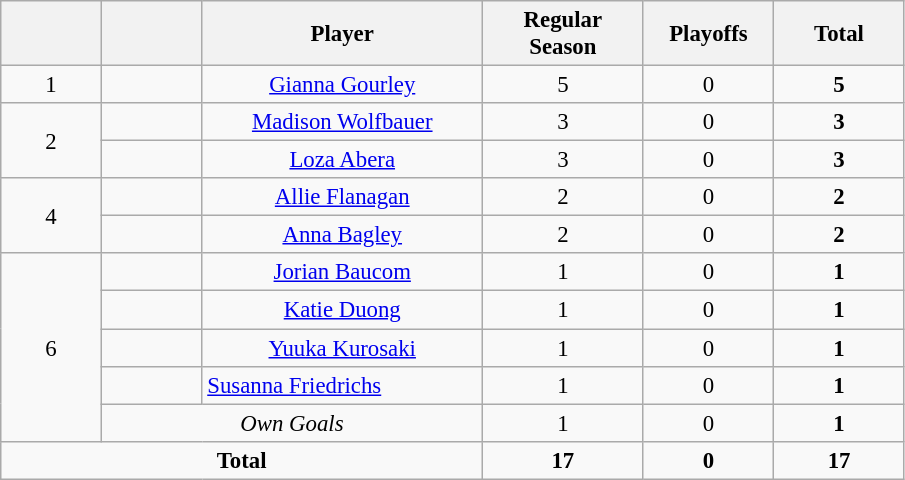<table class="wikitable" style="font-size: 95%; text-align: center;">
<tr>
<th width=60></th>
<th width=60></th>
<th width=180>Player</th>
<th width=100>Regular Season</th>
<th width="80">Playoffs</th>
<th width=80>Total</th>
</tr>
<tr>
<td>1</td>
<td></td>
<td><a href='#'>Gianna Gourley</a></td>
<td>5</td>
<td>0</td>
<td><strong>5</strong></td>
</tr>
<tr>
<td rowspan="2">2</td>
<td></td>
<td><a href='#'>Madison Wolfbauer</a></td>
<td>3</td>
<td>0</td>
<td><strong>3</strong></td>
</tr>
<tr>
<td></td>
<td><a href='#'>Loza Abera</a></td>
<td>3</td>
<td>0</td>
<td><strong>3</strong></td>
</tr>
<tr>
<td rowspan="2">4</td>
<td></td>
<td><a href='#'>Allie Flanagan</a></td>
<td>2</td>
<td>0</td>
<td><strong>2</strong></td>
</tr>
<tr>
<td></td>
<td><a href='#'>Anna Bagley</a></td>
<td>2</td>
<td>0</td>
<td><strong>2</strong></td>
</tr>
<tr>
<td rowspan="5">6</td>
<td></td>
<td><a href='#'>Jorian Baucom</a></td>
<td>1</td>
<td>0</td>
<td><strong>1</strong></td>
</tr>
<tr>
<td></td>
<td><a href='#'>Katie Duong</a></td>
<td>1</td>
<td>0</td>
<td><strong>1</strong></td>
</tr>
<tr>
<td></td>
<td><a href='#'>Yuuka Kurosaki</a></td>
<td>1</td>
<td>0</td>
<td><strong>1</strong></td>
</tr>
<tr>
<td></td>
<td align="left"><a href='#'>Susanna Friedrichs</a></td>
<td>1</td>
<td>0</td>
<td><strong>1</strong></td>
</tr>
<tr>
<td colspan="2"><em>Own Goals</em></td>
<td>1</td>
<td>0</td>
<td><strong>1</strong></td>
</tr>
<tr>
<td colspan="3"><strong>Total</strong></td>
<td><strong>17</strong></td>
<td><strong>0</strong></td>
<td><strong>17</strong></td>
</tr>
</table>
